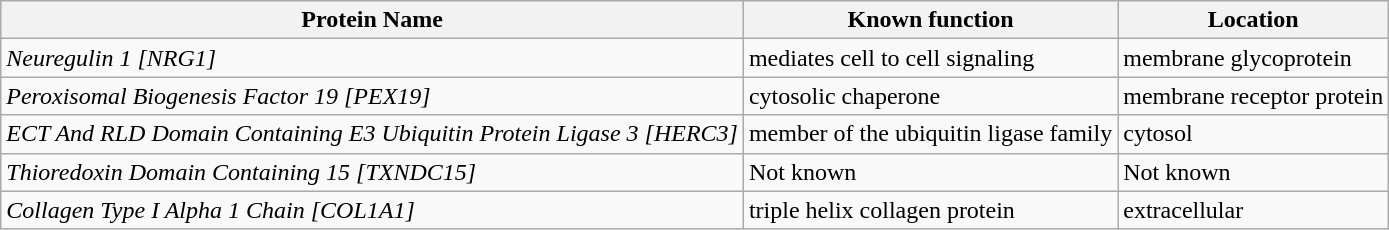<table class="wikitable">
<tr>
<th>Protein Name</th>
<th>Known function</th>
<th>Location</th>
</tr>
<tr>
<td><em>Neuregulin 1 [NRG1]</em></td>
<td>mediates cell to cell signaling</td>
<td>membrane glycoprotein</td>
</tr>
<tr>
<td><em>Peroxisomal Biogenesis Factor 19 [PEX19]</em></td>
<td>cytosolic chaperone</td>
<td>membrane receptor protein</td>
</tr>
<tr>
<td><em>ECT And RLD Domain Containing E3 Ubiquitin Protein Ligase 3 [HERC3]</em></td>
<td>member of the ubiquitin ligase family</td>
<td>cytosol</td>
</tr>
<tr>
<td><em>Thioredoxin Domain Containing 15 [TXNDC15]</em></td>
<td>Not known</td>
<td>Not known</td>
</tr>
<tr>
<td><em>Collagen Type I Alpha 1 Chain [COL1A1]</em></td>
<td>triple helix collagen protein</td>
<td>extracellular</td>
</tr>
</table>
